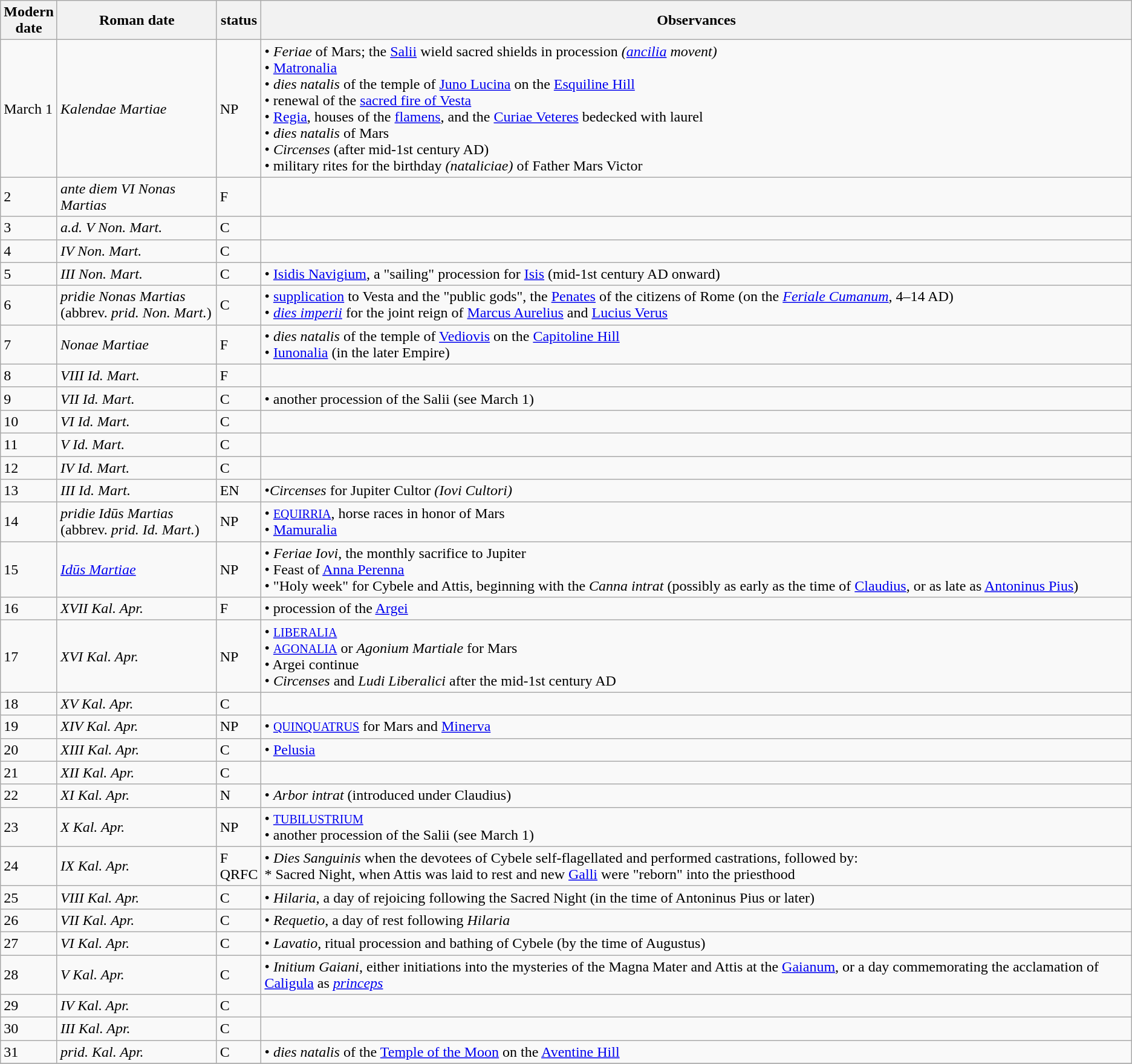<table class="wikitable">
<tr>
<th>Modern<br>date</th>
<th>Roman date</th>
<th>status</th>
<th>Observances</th>
</tr>
<tr>
<td>March 1</td>
<td><em>Kalendae Martiae</em></td>
<td>NP</td>
<td>• <em>Feriae</em> of Mars; the <a href='#'>Salii</a> wield sacred shields in procession <em>(<a href='#'>ancilia</a> movent)</em><br>• <a href='#'>Matronalia</a><br>• <em>dies natalis</em> of the temple of <a href='#'>Juno Lucina</a> on the <a href='#'>Esquiline Hill</a><br>• renewal of the <a href='#'>sacred fire of Vesta</a><br>• <a href='#'>Regia</a>, houses of the <a href='#'>flamens</a>, and the <a href='#'>Curiae Veteres</a> bedecked with laurel<br>• <em>dies natalis</em> of Mars<br>• <em>Circenses</em> (after mid-1st century AD)<br>• military rites for the birthday <em>(nataliciae)</em> of Father Mars Victor</td>
</tr>
<tr>
<td>2</td>
<td><em>ante diem VI Nonas Martias</em></td>
<td>F</td>
<td></td>
</tr>
<tr>
<td>3</td>
<td><em>a.d. V Non. Mart.</em></td>
<td>C</td>
<td></td>
</tr>
<tr>
<td>4</td>
<td><em>IV Non. Mart.</em></td>
<td>C</td>
<td></td>
</tr>
<tr>
<td>5</td>
<td><em>III Non. Mart.</em></td>
<td>C</td>
<td>• <a href='#'>Isidis Navigium</a>, a "sailing" procession for <a href='#'>Isis</a> (mid-1st century AD onward)</td>
</tr>
<tr>
<td>6</td>
<td><em>pridie Nonas Martias</em><br>(abbrev. <em>prid. Non. Mart.</em>)</td>
<td>C</td>
<td>• <a href='#'>supplication</a> to Vesta and the "public gods", the <a href='#'>Penates</a> of the citizens of Rome (on the <em><a href='#'>Feriale Cumanum</a></em>, 4–14 AD)<br>• <em><a href='#'>dies imperii</a></em> for the joint reign of <a href='#'>Marcus Aurelius</a> and <a href='#'>Lucius Verus</a></td>
</tr>
<tr>
<td>7</td>
<td><em>Nonae Martiae</em></td>
<td>F</td>
<td>• <em>dies natalis</em> of the temple of <a href='#'>Vediovis</a> on the <a href='#'>Capitoline Hill</a><br>• <a href='#'>Iunonalia</a> (in the later Empire)</td>
</tr>
<tr>
<td>8</td>
<td><em>VIII Id. Mart.</em></td>
<td>F</td>
<td></td>
</tr>
<tr>
<td>9</td>
<td><em>VII Id. Mart.</em></td>
<td>C</td>
<td>• another procession of the Salii (see March 1)</td>
</tr>
<tr>
<td>10</td>
<td><em>VI Id. Mart.</em></td>
<td>C</td>
<td></td>
</tr>
<tr>
<td>11</td>
<td><em>V Id. Mart.</em></td>
<td>C</td>
<td></td>
</tr>
<tr>
<td>12</td>
<td><em>IV Id. Mart.</em></td>
<td>C</td>
<td></td>
</tr>
<tr>
<td>13</td>
<td><em>III Id. Mart.</em></td>
<td>EN</td>
<td>•<em>Circenses</em> for Jupiter Cultor <em>(Iovi Cultori)</em><br></td>
</tr>
<tr>
<td>14</td>
<td><em>pridie Idūs Martias</em><br>(abbrev. <em>prid. Id. Mart.</em>)</td>
<td>NP</td>
<td>• <small><a href='#'>EQUIRRIA</a></small>, horse races in honor of Mars<br>• <a href='#'>Mamuralia</a><br></td>
</tr>
<tr>
<td>15</td>
<td><em><a href='#'>Idūs Martiae</a></em></td>
<td>NP</td>
<td>• <em>Feriae Iovi</em>, the monthly sacrifice to Jupiter<br>• Feast of <a href='#'>Anna Perenna</a><br>• "Holy week" for Cybele and Attis, beginning with the <em>Canna intrat</em> (possibly as early as the time of <a href='#'>Claudius</a>, or as late as <a href='#'>Antoninus Pius</a>)</td>
</tr>
<tr>
<td>16</td>
<td><em>XVII Kal. Apr.</em></td>
<td>F</td>
<td>• procession of the <a href='#'>Argei</a></td>
</tr>
<tr>
<td>17</td>
<td><em>XVI Kal. Apr.</em></td>
<td>NP</td>
<td>• <small><a href='#'>LIBERALIA</a></small><br>• <small><a href='#'>AGONALIA</a></small> or <em>Agonium Martiale</em> for Mars<br>• Argei continue<br>• <em>Circenses</em> and <em>Ludi Liberalici</em> after the mid-1st century AD</td>
</tr>
<tr>
<td>18</td>
<td><em>XV Kal. Apr.</em></td>
<td>C</td>
<td></td>
</tr>
<tr>
<td>19</td>
<td><em>XIV Kal. Apr.</em></td>
<td>NP</td>
<td>• <small><a href='#'>QUINQUATRUS</a></small> for Mars and <a href='#'>Minerva</a></td>
</tr>
<tr>
<td>20</td>
<td><em>XIII Kal. Apr.</em></td>
<td>C</td>
<td>• <a href='#'>Pelusia</a></td>
</tr>
<tr>
<td>21</td>
<td><em>XII Kal. Apr.</em></td>
<td>C</td>
<td></td>
</tr>
<tr>
<td>22</td>
<td><em>XI Kal. Apr.</em></td>
<td>N</td>
<td>• <em>Arbor intrat</em> (introduced under Claudius)</td>
</tr>
<tr>
<td>23</td>
<td><em>X Kal. Apr.</em></td>
<td>NP</td>
<td>• <small><a href='#'>TUBILUSTRIUM</a></small><br>• another procession of the Salii (see March 1)</td>
</tr>
<tr>
<td>24</td>
<td><em>IX Kal. Apr.</em></td>
<td>F<br>QRFC</td>
<td>• <em>Dies Sanguinis</em> when the devotees of Cybele self-flagellated and performed castrations, followed by:<br>* Sacred Night, when Attis was laid to rest and new <a href='#'>Galli</a> were "reborn" into the priesthood</td>
</tr>
<tr>
<td>25</td>
<td><em>VIII Kal. Apr.</em></td>
<td>C</td>
<td>• <em>Hilaria</em>, a day of rejoicing following the Sacred Night (in the time of Antoninus Pius or later)</td>
</tr>
<tr>
<td>26</td>
<td><em>VII Kal. Apr.</em></td>
<td>C</td>
<td>• <em>Requetio</em>, a day of rest following <em>Hilaria</em></td>
</tr>
<tr>
<td>27</td>
<td><em>VI Kal. Apr.</em></td>
<td>C</td>
<td>• <em>Lavatio</em>, ritual procession and bathing of Cybele (by the time of Augustus)</td>
</tr>
<tr>
<td>28</td>
<td><em>V Kal. Apr.</em></td>
<td>C</td>
<td>• <em>Initium Gaiani</em>, either initiations into the mysteries of the Magna Mater and Attis at the <a href='#'>Gaianum</a>, or a day commemorating the acclamation of <a href='#'>Caligula</a> as <em><a href='#'>princeps</a></em></td>
</tr>
<tr>
<td>29</td>
<td><em>IV Kal. Apr.</em></td>
<td>C</td>
<td></td>
</tr>
<tr>
<td>30</td>
<td><em>III Kal. Apr.</em></td>
<td>C</td>
<td></td>
</tr>
<tr>
<td>31</td>
<td><em>prid. Kal. Apr.</em></td>
<td>C</td>
<td>• <em>dies natalis</em> of the <a href='#'>Temple of the Moon</a> on the <a href='#'>Aventine Hill</a></td>
</tr>
<tr>
</tr>
</table>
